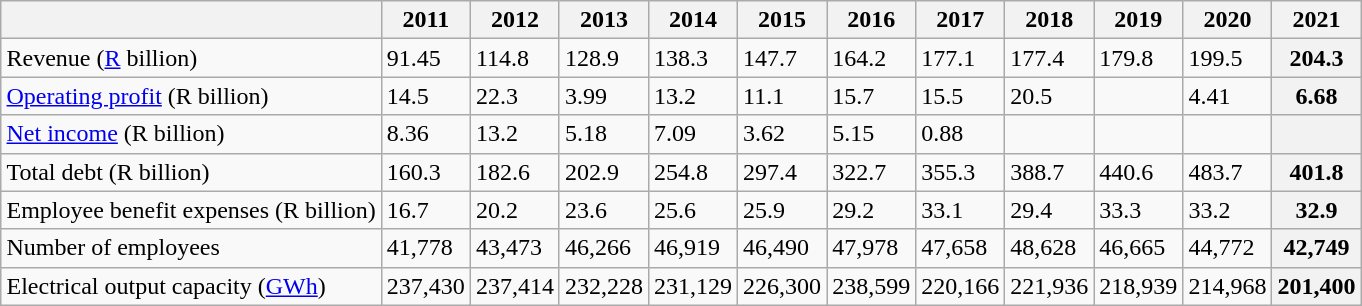<table class="wikitable" style="margin: 1em auto;">
<tr>
<th></th>
<th>2011</th>
<th>2012</th>
<th>2013</th>
<th>2014</th>
<th>2015</th>
<th>2016</th>
<th>2017</th>
<th>2018</th>
<th>2019</th>
<th>2020</th>
<th>2021</th>
</tr>
<tr>
<td style="text-align:left;">Revenue (<a href='#'>R</a> billion)</td>
<td>91.45</td>
<td>114.8</td>
<td>128.9</td>
<td>138.3</td>
<td>147.7</td>
<td>164.2</td>
<td>177.1</td>
<td>177.4</td>
<td>179.8</td>
<td>199.5</td>
<th>204.3</th>
</tr>
<tr>
<td style="text-align:left;"><a href='#'>Operating profit</a> (R billion)</td>
<td>14.5</td>
<td>22.3</td>
<td>3.99</td>
<td>13.2</td>
<td>11.1</td>
<td>15.7</td>
<td>15.5</td>
<td>20.5</td>
<td></td>
<td>4.41</td>
<th>6.68</th>
</tr>
<tr>
<td style="text-align:left;"><a href='#'>Net income</a> (R billion)</td>
<td>8.36</td>
<td>13.2</td>
<td>5.18</td>
<td>7.09</td>
<td>3.62</td>
<td>5.15</td>
<td>0.88</td>
<td></td>
<td></td>
<td></td>
<th></th>
</tr>
<tr>
<td>Total debt (R billion)</td>
<td>160.3</td>
<td>182.6</td>
<td>202.9</td>
<td>254.8</td>
<td>297.4</td>
<td>322.7</td>
<td>355.3</td>
<td>388.7</td>
<td>440.6</td>
<td>483.7</td>
<th>401.8</th>
</tr>
<tr>
<td style="text-align:left;">Employee benefit expenses (R billion)</td>
<td>16.7</td>
<td>20.2</td>
<td>23.6</td>
<td>25.6</td>
<td>25.9</td>
<td>29.2</td>
<td>33.1</td>
<td>29.4</td>
<td>33.3</td>
<td>33.2</td>
<th>32.9</th>
</tr>
<tr>
<td style="text-align:left;">Number of employees</td>
<td>41,778</td>
<td>43,473</td>
<td>46,266</td>
<td>46,919</td>
<td>46,490</td>
<td>47,978</td>
<td>47,658</td>
<td>48,628</td>
<td>46,665</td>
<td>44,772</td>
<th>42,749</th>
</tr>
<tr>
<td>Electrical output capacity (<a href='#'>GWh</a>)</td>
<td>237,430</td>
<td>237,414</td>
<td>232,228</td>
<td>231,129</td>
<td>226,300</td>
<td>238,599</td>
<td>220,166</td>
<td>221,936</td>
<td>218,939</td>
<td>214,968</td>
<th>201,400</th>
</tr>
</table>
